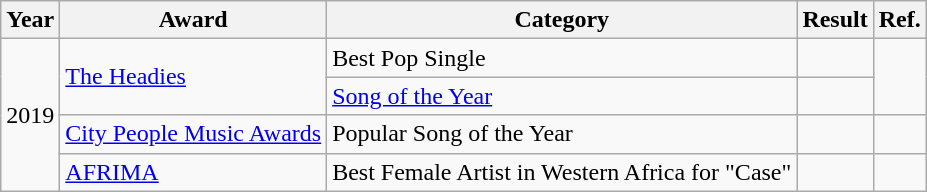<table class="wikitable sortable">
<tr>
<th>Year</th>
<th>Award</th>
<th>Category</th>
<th>Result</th>
<th>Ref.</th>
</tr>
<tr>
<td rowspan = "4">2019</td>
<td rowspan="2"><a href='#'>The Headies</a></td>
<td>Best Pop Single</td>
<td></td>
<td rowspan="2"></td>
</tr>
<tr>
<td><a href='#'>Song of the Year</a></td>
<td></td>
</tr>
<tr>
<td><a href='#'>City People Music Awards</a></td>
<td>Popular Song of the Year</td>
<td></td>
<td></td>
</tr>
<tr>
<td><a href='#'>AFRIMA</a></td>
<td>Best Female Artist in Western Africa for "Case"</td>
<td></td>
<td></td>
</tr>
</table>
